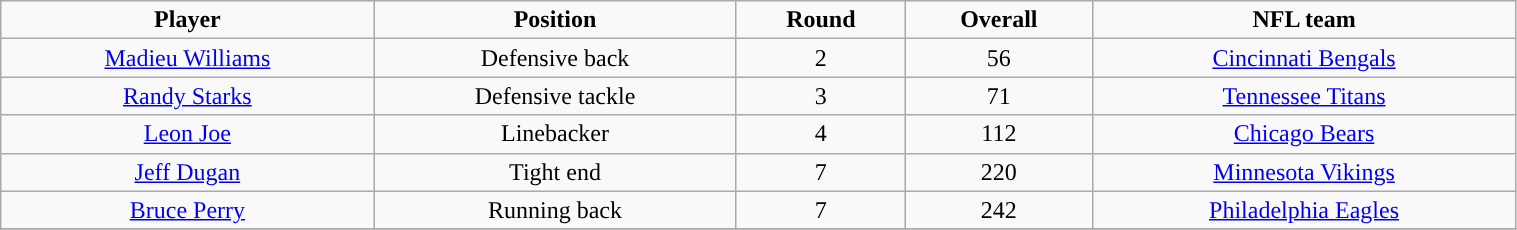<table class="wikitable" width="80%">
<tr align="center">
<td><strong>Player</strong></td>
<td><strong>Position</strong></td>
<td><strong>Round</strong></td>
<td><strong>Overall</strong></td>
<td><strong>NFL team</strong></td>
</tr>
<tr align="center" bgcolor="">
<td><a href='#'>Madieu Williams</a></td>
<td>Defensive back</td>
<td>2</td>
<td>56</td>
<td><a href='#'>Cincinnati Bengals</a></td>
</tr>
<tr align="center" bgcolor="">
<td><a href='#'>Randy Starks</a></td>
<td>Defensive tackle</td>
<td>3</td>
<td>71</td>
<td><a href='#'>Tennessee Titans</a></td>
</tr>
<tr align="center" bgcolor="">
<td><a href='#'>Leon Joe</a></td>
<td>Linebacker</td>
<td>4</td>
<td>112</td>
<td><a href='#'>Chicago Bears</a></td>
</tr>
<tr align="center" bgcolor="">
<td><a href='#'>Jeff Dugan</a></td>
<td>Tight end</td>
<td>7</td>
<td>220</td>
<td><a href='#'>Minnesota Vikings</a></td>
</tr>
<tr align="center" bgcolor="">
<td><a href='#'>Bruce Perry</a></td>
<td>Running back</td>
<td>7</td>
<td>242</td>
<td><a href='#'>Philadelphia Eagles</a></td>
</tr>
<tr align="center" bgcolor="">
</tr>
</table>
